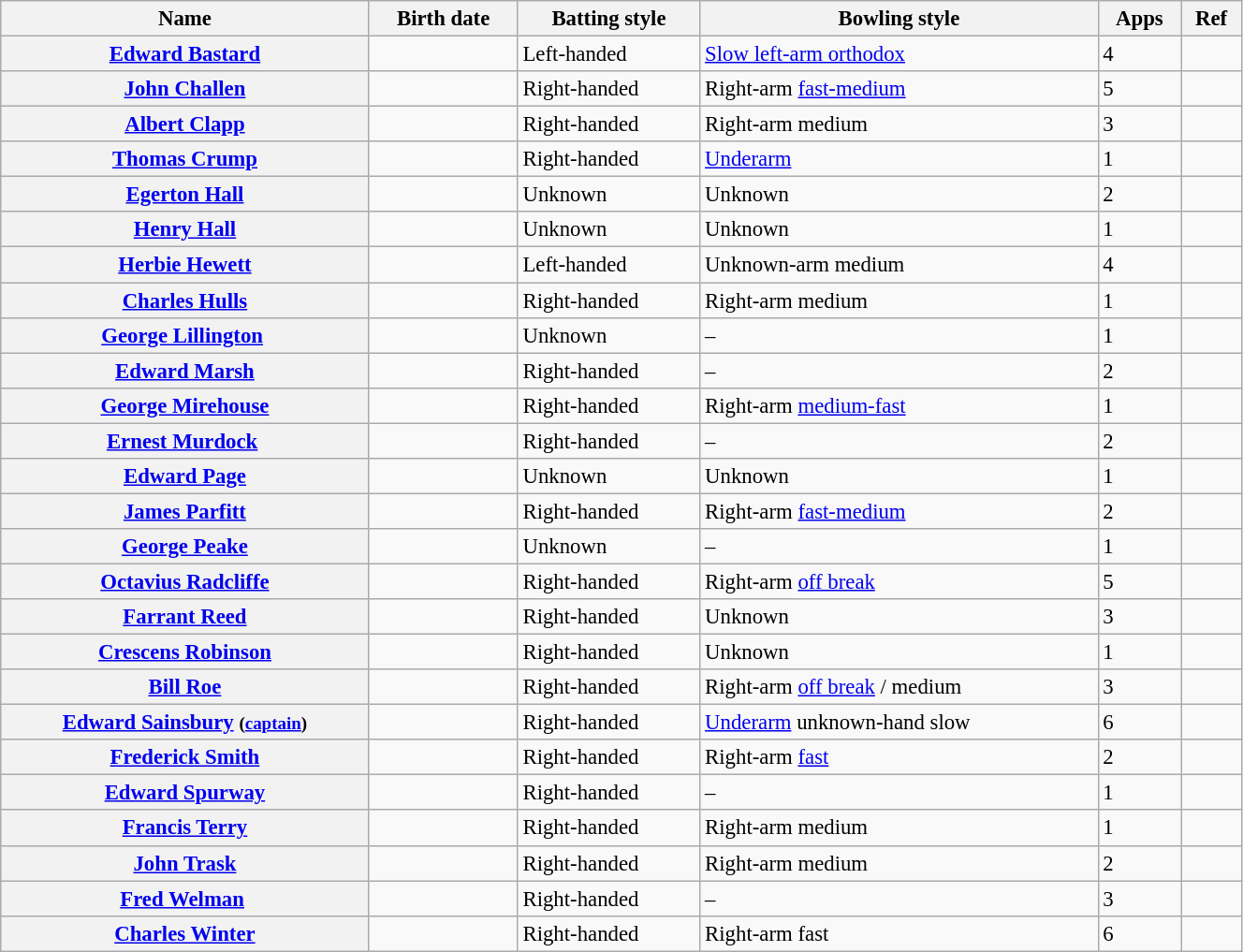<table class="wikitable plainrowheaders" style="font-size:95%; width:70%">
<tr>
<th>Name</th>
<th>Birth date</th>
<th>Batting style</th>
<th>Bowling style</th>
<th>Apps</th>
<th>Ref</th>
</tr>
<tr>
<th scope="row"><a href='#'>Edward Bastard</a></th>
<td></td>
<td>Left-handed</td>
<td><a href='#'>Slow left-arm orthodox</a></td>
<td>4</td>
<td></td>
</tr>
<tr>
<th scope="row"><a href='#'>John Challen</a></th>
<td></td>
<td>Right-handed</td>
<td>Right-arm <a href='#'>fast-medium</a></td>
<td>5</td>
<td></td>
</tr>
<tr>
<th scope="row"><a href='#'>Albert Clapp</a></th>
<td></td>
<td>Right-handed</td>
<td>Right-arm medium</td>
<td>3</td>
<td></td>
</tr>
<tr>
<th scope="row"><a href='#'>Thomas Crump</a></th>
<td></td>
<td>Right-handed</td>
<td><a href='#'>Underarm</a></td>
<td>1</td>
<td></td>
</tr>
<tr>
<th scope="row"><a href='#'>Egerton Hall</a></th>
<td></td>
<td>Unknown</td>
<td>Unknown</td>
<td>2</td>
<td></td>
</tr>
<tr>
<th scope="row"><a href='#'>Henry Hall</a></th>
<td></td>
<td>Unknown</td>
<td>Unknown</td>
<td>1</td>
<td></td>
</tr>
<tr>
<th scope="row"><a href='#'>Herbie Hewett</a></th>
<td></td>
<td>Left-handed</td>
<td>Unknown-arm medium</td>
<td>4</td>
<td></td>
</tr>
<tr>
<th scope="row"><a href='#'>Charles Hulls</a></th>
<td></td>
<td>Right-handed</td>
<td>Right-arm medium</td>
<td>1</td>
<td></td>
</tr>
<tr>
<th scope="row"><a href='#'>George Lillington</a> </th>
<td></td>
<td>Unknown</td>
<td>–</td>
<td>1</td>
<td></td>
</tr>
<tr>
<th scope="row"><a href='#'>Edward Marsh</a></th>
<td></td>
<td>Right-handed</td>
<td>–</td>
<td>2</td>
<td></td>
</tr>
<tr>
<th scope="row"><a href='#'>George Mirehouse</a></th>
<td></td>
<td>Right-handed</td>
<td>Right-arm <a href='#'>medium-fast</a></td>
<td>1</td>
<td></td>
</tr>
<tr>
<th scope="row"><a href='#'>Ernest Murdock</a> </th>
<td></td>
<td>Right-handed</td>
<td>–</td>
<td>2</td>
<td></td>
</tr>
<tr>
<th scope="row"><a href='#'>Edward Page</a></th>
<td></td>
<td>Unknown</td>
<td>Unknown</td>
<td>1</td>
<td></td>
</tr>
<tr>
<th scope="row"><a href='#'>James Parfitt</a></th>
<td></td>
<td>Right-handed</td>
<td>Right-arm <a href='#'>fast-medium</a></td>
<td>2</td>
<td></td>
</tr>
<tr>
<th scope="row"><a href='#'>George Peake</a></th>
<td></td>
<td>Unknown</td>
<td>–</td>
<td>1</td>
<td></td>
</tr>
<tr>
<th scope="row"><a href='#'>Octavius Radcliffe</a></th>
<td></td>
<td>Right-handed</td>
<td>Right-arm <a href='#'>off break</a></td>
<td>5</td>
<td></td>
</tr>
<tr>
<th scope="row"><a href='#'>Farrant Reed</a></th>
<td></td>
<td>Right-handed</td>
<td>Unknown</td>
<td>3</td>
<td></td>
</tr>
<tr>
<th scope="row"><a href='#'>Crescens Robinson</a></th>
<td></td>
<td>Right-handed</td>
<td>Unknown</td>
<td>1</td>
<td></td>
</tr>
<tr>
<th scope="row"><a href='#'>Bill Roe</a></th>
<td></td>
<td>Right-handed</td>
<td>Right-arm <a href='#'>off break</a> / medium</td>
<td>3</td>
<td></td>
</tr>
<tr>
<th scope="row"><a href='#'>Edward Sainsbury</a> <small>(<a href='#'>captain</a>)</small></th>
<td></td>
<td>Right-handed</td>
<td><a href='#'>Underarm</a> unknown-hand slow</td>
<td>6</td>
<td></td>
</tr>
<tr>
<th scope="row"><a href='#'>Frederick Smith</a></th>
<td></td>
<td>Right-handed</td>
<td>Right-arm <a href='#'>fast</a></td>
<td>2</td>
<td></td>
</tr>
<tr>
<th scope="row"><a href='#'>Edward Spurway</a></th>
<td></td>
<td>Right-handed</td>
<td>–</td>
<td>1</td>
<td></td>
</tr>
<tr>
<th scope="row"><a href='#'>Francis Terry</a></th>
<td></td>
<td>Right-handed</td>
<td>Right-arm medium</td>
<td>1</td>
<td></td>
</tr>
<tr>
<th scope="row"><a href='#'>John Trask</a></th>
<td></td>
<td>Right-handed</td>
<td>Right-arm medium</td>
<td>2</td>
<td></td>
</tr>
<tr>
<th scope="row"><a href='#'>Fred Welman</a> </th>
<td></td>
<td>Right-handed</td>
<td>–</td>
<td>3</td>
<td></td>
</tr>
<tr>
<th scope="row"><a href='#'>Charles Winter</a></th>
<td></td>
<td>Right-handed</td>
<td>Right-arm fast</td>
<td>6</td>
<td></td>
</tr>
</table>
